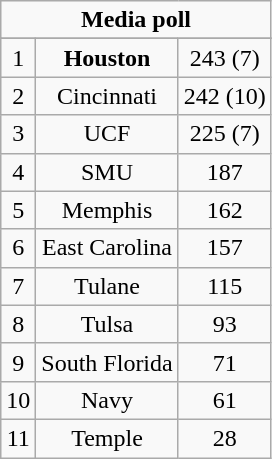<table class="wikitable">
<tr align="center">
<td align="center" Colspan="3"><strong>Media poll</strong></td>
</tr>
<tr align="center">
</tr>
<tr align="center">
<td>1</td>
<td><strong>Houston</strong></td>
<td>243 (7)</td>
</tr>
<tr align="center">
<td>2</td>
<td>Cincinnati</td>
<td>242 (10)</td>
</tr>
<tr align="center">
<td>3</td>
<td>UCF</td>
<td>225 (7)</td>
</tr>
<tr align="center">
<td>4</td>
<td>SMU</td>
<td>187</td>
</tr>
<tr align="center">
<td>5</td>
<td>Memphis</td>
<td>162</td>
</tr>
<tr align="center">
<td>6</td>
<td>East Carolina</td>
<td>157</td>
</tr>
<tr align="center">
<td>7</td>
<td>Tulane</td>
<td>115</td>
</tr>
<tr align="center">
<td>8</td>
<td>Tulsa</td>
<td>93</td>
</tr>
<tr align="center">
<td>9</td>
<td>South Florida</td>
<td>71</td>
</tr>
<tr align="center">
<td>10</td>
<td>Navy</td>
<td>61</td>
</tr>
<tr align="center">
<td>11</td>
<td>Temple</td>
<td>28</td>
</tr>
</table>
